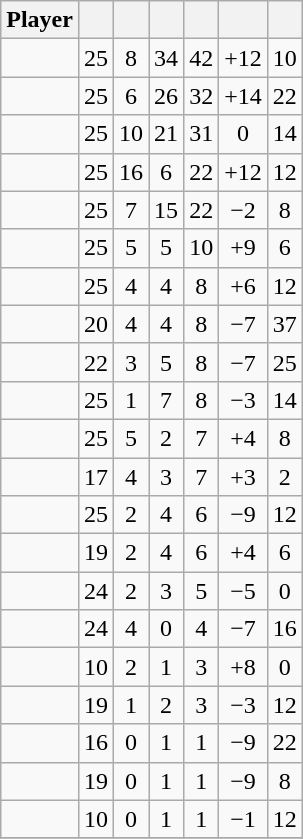<table class="wikitable sortable" style="text-align:center;">
<tr>
<th>Player</th>
<th></th>
<th></th>
<th></th>
<th></th>
<th data-sort-type="number"></th>
<th></th>
</tr>
<tr>
<td></td>
<td>25</td>
<td>8</td>
<td>34</td>
<td>42</td>
<td>+12</td>
<td>10</td>
</tr>
<tr>
<td></td>
<td>25</td>
<td>6</td>
<td>26</td>
<td>32</td>
<td>+14</td>
<td>22</td>
</tr>
<tr>
<td></td>
<td>25</td>
<td>10</td>
<td>21</td>
<td>31</td>
<td>0</td>
<td>14</td>
</tr>
<tr>
<td></td>
<td>25</td>
<td>16</td>
<td>6</td>
<td>22</td>
<td>+12</td>
<td>12</td>
</tr>
<tr>
<td></td>
<td>25</td>
<td>7</td>
<td>15</td>
<td>22</td>
<td>−2</td>
<td>8</td>
</tr>
<tr>
<td></td>
<td>25</td>
<td>5</td>
<td>5</td>
<td>10</td>
<td>+9</td>
<td>6</td>
</tr>
<tr>
<td></td>
<td>25</td>
<td>4</td>
<td>4</td>
<td>8</td>
<td>+6</td>
<td>12</td>
</tr>
<tr>
<td></td>
<td>20</td>
<td>4</td>
<td>4</td>
<td>8</td>
<td>−7</td>
<td>37</td>
</tr>
<tr>
<td></td>
<td>22</td>
<td>3</td>
<td>5</td>
<td>8</td>
<td>−7</td>
<td>25</td>
</tr>
<tr>
<td></td>
<td>25</td>
<td>1</td>
<td>7</td>
<td>8</td>
<td>−3</td>
<td>14</td>
</tr>
<tr>
<td></td>
<td>25</td>
<td>5</td>
<td>2</td>
<td>7</td>
<td>+4</td>
<td>8</td>
</tr>
<tr>
<td></td>
<td>17</td>
<td>4</td>
<td>3</td>
<td>7</td>
<td>+3</td>
<td>2</td>
</tr>
<tr>
<td></td>
<td>25</td>
<td>2</td>
<td>4</td>
<td>6</td>
<td>−9</td>
<td>12</td>
</tr>
<tr>
<td></td>
<td>19</td>
<td>2</td>
<td>4</td>
<td>6</td>
<td>+4</td>
<td>6</td>
</tr>
<tr>
<td></td>
<td>24</td>
<td>2</td>
<td>3</td>
<td>5</td>
<td>−5</td>
<td>0</td>
</tr>
<tr>
<td></td>
<td>24</td>
<td>4</td>
<td>0</td>
<td>4</td>
<td>−7</td>
<td>16</td>
</tr>
<tr>
<td></td>
<td>10</td>
<td>2</td>
<td>1</td>
<td>3</td>
<td>+8</td>
<td>0</td>
</tr>
<tr>
<td></td>
<td>19</td>
<td>1</td>
<td>2</td>
<td>3</td>
<td>−3</td>
<td>12</td>
</tr>
<tr>
<td></td>
<td>16</td>
<td>0</td>
<td>1</td>
<td>1</td>
<td>−9</td>
<td>22</td>
</tr>
<tr>
<td></td>
<td>19</td>
<td>0</td>
<td>1</td>
<td>1</td>
<td>−9</td>
<td>8</td>
</tr>
<tr>
<td></td>
<td>10</td>
<td>0</td>
<td>1</td>
<td>1</td>
<td>−1</td>
<td>12</td>
</tr>
<tr>
</tr>
</table>
